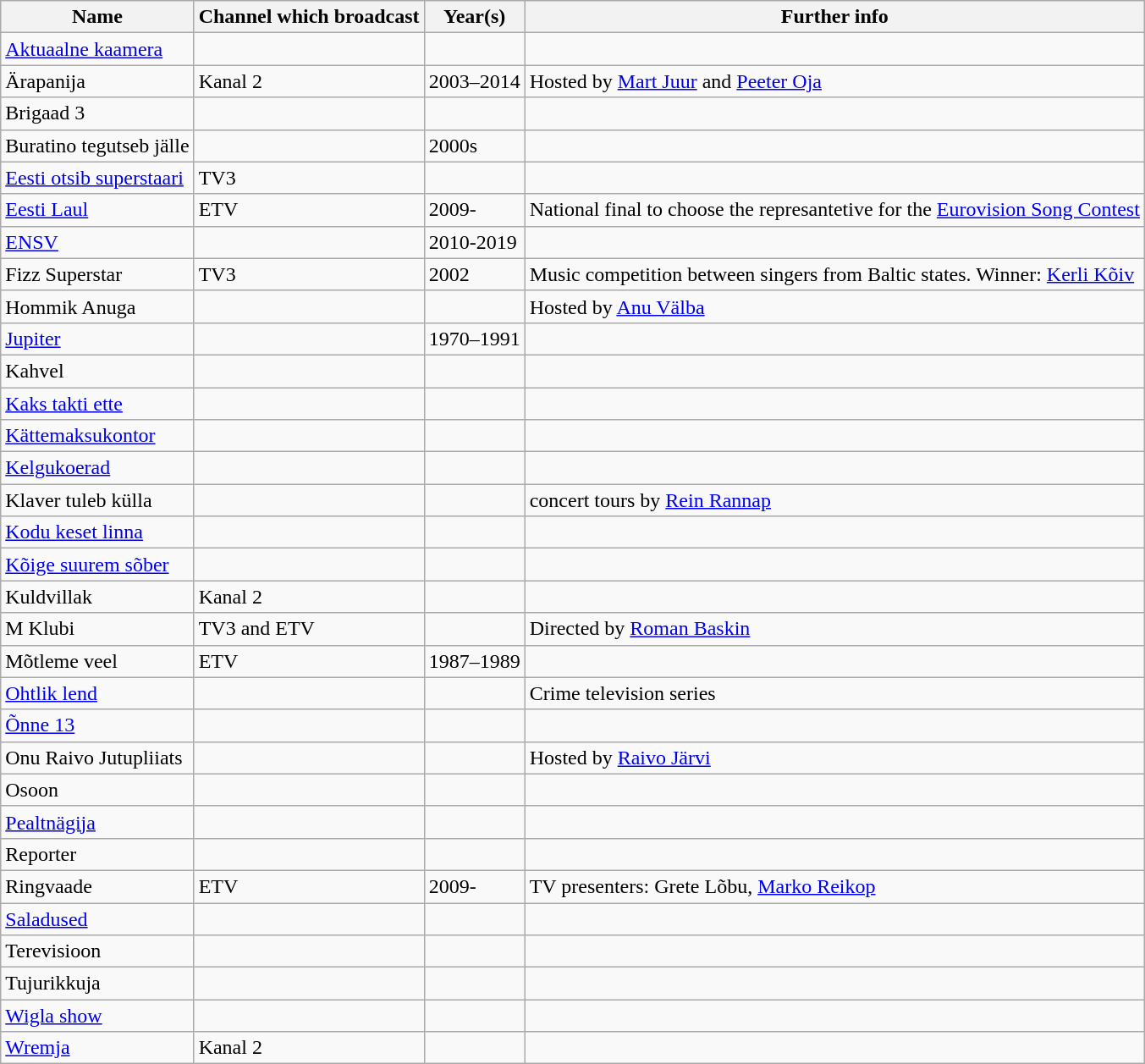<table class="wikitable sortable">
<tr>
<th>Name</th>
<th>Channel which broadcast</th>
<th>Year(s)</th>
<th>Further info</th>
</tr>
<tr>
<td><a href='#'>Aktuaalne kaamera</a></td>
<td></td>
<td></td>
<td></td>
</tr>
<tr>
<td>Ärapanija</td>
<td>Kanal 2</td>
<td>2003–2014</td>
<td>Hosted by <a href='#'>Mart Juur</a> and <a href='#'>Peeter Oja</a></td>
</tr>
<tr>
<td>Brigaad 3</td>
<td></td>
<td></td>
<td></td>
</tr>
<tr>
<td>Buratino tegutseb jälle</td>
<td></td>
<td>2000s</td>
<td></td>
</tr>
<tr>
<td><a href='#'>Eesti otsib superstaari</a></td>
<td>TV3</td>
<td></td>
<td></td>
</tr>
<tr>
<td><a href='#'>Eesti Laul</a></td>
<td>ETV</td>
<td>2009-</td>
<td>National final to choose the represantetive for the <a href='#'>Eurovision Song Contest</a></td>
</tr>
<tr>
<td><a href='#'>ENSV</a></td>
<td></td>
<td>2010-2019</td>
<td></td>
</tr>
<tr>
<td>Fizz Superstar</td>
<td>TV3</td>
<td>2002</td>
<td>Music competition between singers from Baltic states. Winner: <a href='#'>Kerli Kõiv</a></td>
</tr>
<tr>
<td>Hommik Anuga</td>
<td></td>
<td></td>
<td>Hosted by <a href='#'>Anu Välba</a></td>
</tr>
<tr>
<td><a href='#'>Jupiter</a></td>
<td></td>
<td>1970–1991</td>
<td></td>
</tr>
<tr>
<td>Kahvel</td>
<td></td>
<td></td>
<td></td>
</tr>
<tr>
<td><a href='#'>Kaks takti ette</a></td>
<td></td>
<td></td>
<td></td>
</tr>
<tr>
<td><a href='#'>Kättemaksukontor</a></td>
<td></td>
<td></td>
<td></td>
</tr>
<tr>
<td><a href='#'>Kelgukoerad</a></td>
<td></td>
<td></td>
<td></td>
</tr>
<tr>
<td>Klaver tuleb külla</td>
<td></td>
<td></td>
<td>concert tours by <a href='#'>Rein Rannap</a></td>
</tr>
<tr>
<td><a href='#'>Kodu keset linna</a></td>
<td></td>
<td></td>
<td></td>
</tr>
<tr>
<td><a href='#'>Kõige suurem sõber</a></td>
<td></td>
<td></td>
<td></td>
</tr>
<tr>
<td>Kuldvillak</td>
<td>Kanal 2</td>
<td></td>
<td></td>
</tr>
<tr>
<td>M Klubi</td>
<td>TV3 and ETV</td>
<td></td>
<td>Directed by <a href='#'>Roman Baskin</a></td>
</tr>
<tr>
<td>Mõtleme veel</td>
<td>ETV</td>
<td>1987–1989</td>
<td></td>
</tr>
<tr>
<td><a href='#'>Ohtlik lend</a></td>
<td></td>
<td></td>
<td>Crime television series</td>
</tr>
<tr>
<td><a href='#'>Õnne 13</a></td>
<td></td>
<td></td>
<td></td>
</tr>
<tr>
<td>Onu Raivo Jutupliiats</td>
<td></td>
<td></td>
<td>Hosted by <a href='#'>Raivo Järvi</a></td>
</tr>
<tr>
<td>Osoon</td>
<td></td>
<td></td>
</tr>
<tr>
<td><a href='#'>Pealtnägija</a></td>
<td></td>
<td></td>
<td></td>
</tr>
<tr>
<td>Reporter</td>
<td></td>
<td></td>
<td></td>
</tr>
<tr>
<td>Ringvaade</td>
<td>ETV</td>
<td>2009-</td>
<td>TV presenters: Grete Lõbu, <a href='#'>Marko Reikop</a></td>
</tr>
<tr>
<td><a href='#'>Saladused</a></td>
<td></td>
<td></td>
<td></td>
</tr>
<tr>
<td>Terevisioon</td>
<td></td>
<td></td>
<td></td>
</tr>
<tr>
<td>Tujurikkuja</td>
<td></td>
<td></td>
<td></td>
</tr>
<tr>
<td><a href='#'>Wigla show</a></td>
<td></td>
<td></td>
<td></td>
</tr>
<tr>
<td><a href='#'>Wremja</a></td>
<td>Kanal 2</td>
<td></td>
<td></td>
</tr>
</table>
